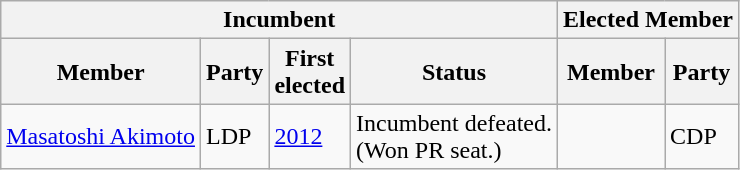<table class="wikitable sortable">
<tr>
<th colspan=4>Incumbent</th>
<th colspan=2>Elected Member</th>
</tr>
<tr>
<th>Member</th>
<th>Party</th>
<th>First<br>elected</th>
<th>Status</th>
<th>Member</th>
<th>Party</th>
</tr>
<tr>
<td><a href='#'>Masatoshi Akimoto</a></td>
<td>LDP</td>
<td><a href='#'>2012</a></td>
<td>Incumbent defeated.<br>(Won PR seat.)</td>
<td></td>
<td>CDP</td>
</tr>
</table>
